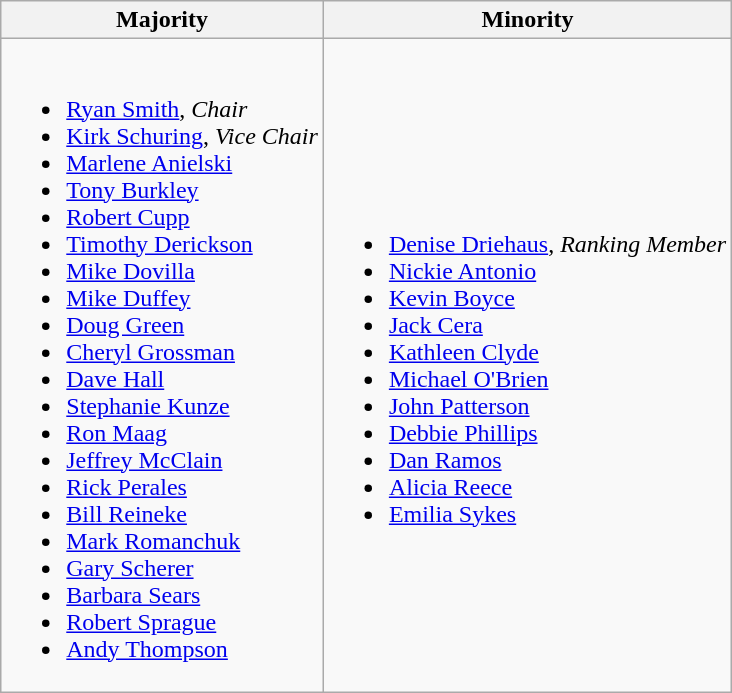<table class=wikitable>
<tr>
<th>Majority</th>
<th>Minority</th>
</tr>
<tr>
<td><br><ul><li><a href='#'>Ryan Smith</a>, <em>Chair</em></li><li><a href='#'>Kirk Schuring</a>, <em>Vice Chair</em></li><li><a href='#'>Marlene Anielski</a></li><li><a href='#'>Tony Burkley</a></li><li><a href='#'>Robert Cupp</a></li><li><a href='#'>Timothy Derickson</a></li><li><a href='#'>Mike Dovilla</a></li><li><a href='#'>Mike Duffey</a></li><li><a href='#'>Doug Green</a></li><li><a href='#'>Cheryl Grossman</a></li><li><a href='#'>Dave Hall</a></li><li><a href='#'>Stephanie Kunze</a></li><li><a href='#'>Ron Maag</a></li><li><a href='#'>Jeffrey McClain</a></li><li><a href='#'>Rick Perales</a></li><li><a href='#'>Bill Reineke</a></li><li><a href='#'>Mark Romanchuk</a></li><li><a href='#'>Gary Scherer</a></li><li><a href='#'>Barbara Sears</a></li><li><a href='#'>Robert Sprague</a></li><li><a href='#'>Andy Thompson</a></li></ul></td>
<td><br><ul><li><a href='#'>Denise Driehaus</a>, <em>Ranking Member</em></li><li><a href='#'>Nickie Antonio</a></li><li><a href='#'>Kevin Boyce</a></li><li><a href='#'>Jack Cera</a></li><li><a href='#'>Kathleen Clyde</a></li><li><a href='#'>Michael O'Brien</a></li><li><a href='#'>John Patterson</a></li><li><a href='#'>Debbie Phillips</a></li><li><a href='#'>Dan Ramos</a></li><li><a href='#'>Alicia Reece</a></li><li><a href='#'>Emilia Sykes</a></li></ul></td>
</tr>
</table>
